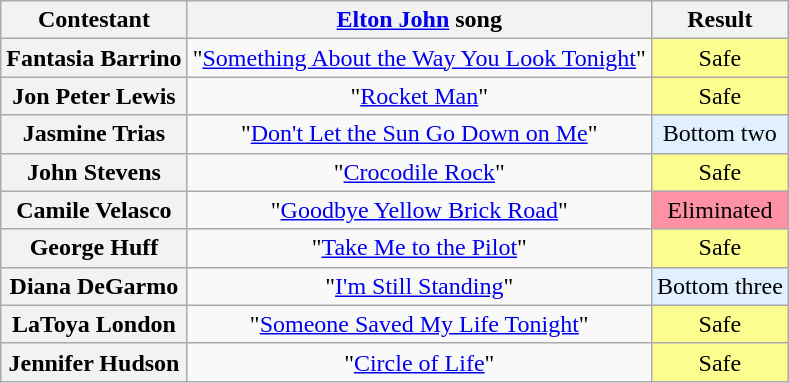<table class="wikitable unsortable" style="text-align:center;">
<tr>
<th scope="col">Contestant</th>
<th scope="col"><a href='#'>Elton John</a> song</th>
<th scope="col">Result</th>
</tr>
<tr>
<th scope="row">Fantasia Barrino</th>
<td>"<a href='#'>Something About the Way You Look Tonight</a>"</td>
<td style="background:#FDFC8F;">Safe</td>
</tr>
<tr>
<th scope="row">Jon Peter Lewis</th>
<td>"<a href='#'>Rocket Man</a>"</td>
<td style="background:#FDFC8F;">Safe</td>
</tr>
<tr>
<th scope="row">Jasmine Trias</th>
<td>"<a href='#'>Don't Let the Sun Go Down on Me</a>"</td>
<td bgcolor="E0F0FF">Bottom two</td>
</tr>
<tr>
<th scope="row">John Stevens</th>
<td>"<a href='#'>Crocodile Rock</a>"</td>
<td style="background:#FDFC8F;">Safe</td>
</tr>
<tr>
<th scope="row">Camile Velasco</th>
<td>"<a href='#'>Goodbye Yellow Brick Road</a>"</td>
<td bgcolor="FF91A4">Eliminated</td>
</tr>
<tr>
<th scope="row">George Huff</th>
<td>"<a href='#'>Take Me to the Pilot</a>"</td>
<td style="background:#FDFC8F;">Safe</td>
</tr>
<tr>
<th scope="row">Diana DeGarmo</th>
<td>"<a href='#'>I'm Still Standing</a>"</td>
<td bgcolor="E0F0FF">Bottom three</td>
</tr>
<tr>
<th scope="row">LaToya London</th>
<td>"<a href='#'>Someone Saved My Life Tonight</a>"</td>
<td style="background:#FDFC8F;">Safe</td>
</tr>
<tr>
<th scope="row">Jennifer Hudson</th>
<td>"<a href='#'>Circle of Life</a>"</td>
<td style="background:#FDFC8F;">Safe</td>
</tr>
</table>
